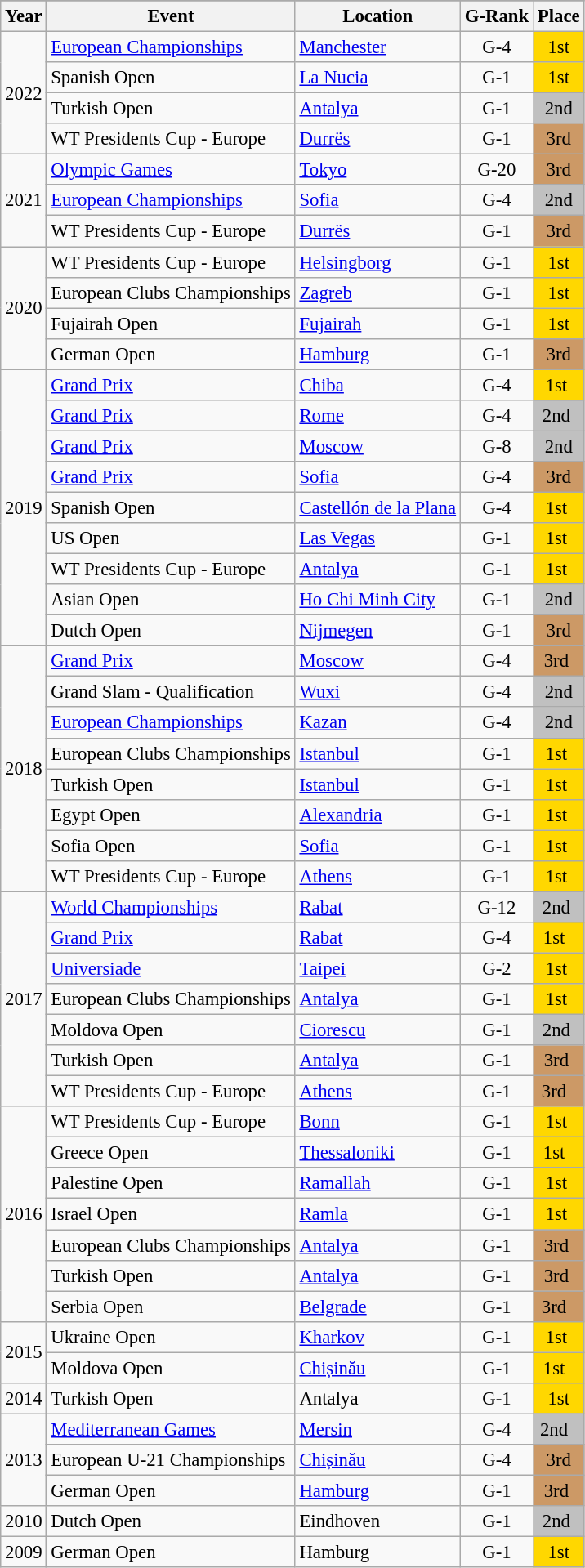<table class="wikitable" style="text-align:center; font-size:95%;">
<tr>
</tr>
<tr>
<th align=center>Year</th>
<th>Event</th>
<th>Location</th>
<th>G-Rank</th>
<th>Place</th>
</tr>
<tr>
<td rowspan="4">2022</td>
<td align=left><a href='#'>European Championships</a></td>
<td align=left> <a href='#'>Manchester</a></td>
<td>G-4</td>
<td align="center" bgcolor="gold">1st</td>
</tr>
<tr>
<td align=left>Spanish Open</td>
<td align=left> <a href='#'>La Nucia</a></td>
<td>G-1</td>
<td align="center" bgcolor="gold">1st</td>
</tr>
<tr>
<td align=left>Turkish Open</td>
<td align=left> <a href='#'>Antalya</a></td>
<td>G-1</td>
<td align="center" bgcolor="silver">2nd</td>
</tr>
<tr>
<td align=left>WT Presidents Cup - Europe</td>
<td align=left> <a href='#'>Durrës</a></td>
<td>G-1</td>
<td bgcolor="cc9966">3rd</td>
</tr>
<tr>
<td rowspan="3">2021</td>
<td align=left><a href='#'>Olympic Games</a></td>
<td align=left> <a href='#'>Tokyo</a></td>
<td>G-20</td>
<td bgcolor="cc9966">3rd</td>
</tr>
<tr>
<td align=left><a href='#'>European Championships</a></td>
<td align=left> <a href='#'>Sofia</a></td>
<td>G-4</td>
<td align="center" bgcolor="silver">2nd</td>
</tr>
<tr>
<td align=left>WT Presidents Cup - Europe</td>
<td align=left> <a href='#'>Durrës</a></td>
<td>G-1</td>
<td bgcolor="cc9966">3rd</td>
</tr>
<tr>
<td rowspan="4">2020</td>
<td align=left>WT Presidents Cup - Europe</td>
<td align=left> <a href='#'>Helsingborg</a></td>
<td>G-1</td>
<td align="center" bgcolor="gold">1st</td>
</tr>
<tr>
<td align=left>European Clubs Championships</td>
<td align=left> <a href='#'>Zagreb</a></td>
<td>G-1</td>
<td align="center" bgcolor="gold">1st</td>
</tr>
<tr>
<td align=left>Fujairah Open</td>
<td align=left> <a href='#'>Fujairah</a></td>
<td>G-1</td>
<td align="center" bgcolor="gold">1st</td>
</tr>
<tr>
<td align=left>German Open</td>
<td align=left> <a href='#'>Hamburg</a></td>
<td>G-1</td>
<td bgcolor="cc9966">3rd</td>
</tr>
<tr>
<td rowspan="9">2019</td>
<td align=left><a href='#'>Grand Prix</a></td>
<td align=left> <a href='#'>Chiba</a></td>
<td>G-4</td>
<td align="center" bgcolor="gold">1st </td>
</tr>
<tr>
<td align=left><a href='#'>Grand Prix</a></td>
<td align=left> <a href='#'>Rome</a></td>
<td>G-4</td>
<td align="center" bgcolor="silver">2nd </td>
</tr>
<tr>
<td align=left><a href='#'>Grand Prix</a></td>
<td align=left> <a href='#'>Moscow</a></td>
<td>G-8</td>
<td align="center" bgcolor="silver">2nd</td>
</tr>
<tr>
<td align=left><a href='#'>Grand Prix</a></td>
<td align=left> <a href='#'>Sofia</a></td>
<td>G-4</td>
<td bgcolor="cc9966">3rd</td>
</tr>
<tr>
<td align=left>Spanish Open</td>
<td align=left> <a href='#'>Castellón de la Plana</a></td>
<td>G-4</td>
<td align="center" bgcolor="gold">1st </td>
</tr>
<tr>
<td align=left>US Open</td>
<td align=left> <a href='#'>Las Vegas</a></td>
<td>G-1</td>
<td align="center" bgcolor="gold">1st </td>
</tr>
<tr>
<td align=left>WT Presidents Cup - Europe</td>
<td align=left> <a href='#'>Antalya</a></td>
<td>G-1</td>
<td align="center" bgcolor="gold">1st </td>
</tr>
<tr>
<td align=left>Asian Open</td>
<td align=left> <a href='#'>Ho Chi Minh City</a></td>
<td>G-1</td>
<td align="center" bgcolor="silver">2nd</td>
</tr>
<tr>
<td align=left>Dutch Open</td>
<td align=left> <a href='#'>Nijmegen</a></td>
<td>G-1</td>
<td bgcolor="cc9966">3rd</td>
</tr>
<tr>
<td rowspan="8">2018</td>
<td align=left><a href='#'>Grand Prix</a></td>
<td align=left> <a href='#'>Moscow</a></td>
<td>G-4</td>
<td bgcolor="cc9966">3rd </td>
</tr>
<tr>
<td align=left>Grand Slam - Qualification</td>
<td align=left> <a href='#'>Wuxi</a></td>
<td>G-4</td>
<td align="center" bgcolor="silver">2nd</td>
</tr>
<tr>
<td align=left><a href='#'>European Championships</a></td>
<td align=left> <a href='#'>Kazan</a></td>
<td>G-4</td>
<td align="center" bgcolor="silver">2nd</td>
</tr>
<tr>
<td align=left>European Clubs Championships</td>
<td align=left> <a href='#'>Istanbul</a></td>
<td>G-1</td>
<td align="center" bgcolor="gold">1st </td>
</tr>
<tr>
<td align=left>Turkish Open</td>
<td align=left> <a href='#'>Istanbul</a></td>
<td>G-1</td>
<td align="center" bgcolor="gold">1st </td>
</tr>
<tr>
<td align=left>Egypt Open</td>
<td align=left> <a href='#'>Alexandria</a></td>
<td>G-1</td>
<td align="center" bgcolor="gold">1st </td>
</tr>
<tr>
<td align=left>Sofia Open</td>
<td align=left> <a href='#'>Sofia</a></td>
<td>G-1</td>
<td align="center" bgcolor="gold">1st </td>
</tr>
<tr>
<td align=left>WT Presidents Cup - Europe</td>
<td align=left> <a href='#'>Athens</a></td>
<td>G-1</td>
<td align="center" bgcolor="gold">1st </td>
</tr>
<tr>
<td rowspan="7">2017</td>
<td align=left><a href='#'>World Championships</a></td>
<td align=left> <a href='#'>Rabat</a></td>
<td>G-12</td>
<td align="center" bgcolor="silver">2nd </td>
</tr>
<tr>
<td align=left><a href='#'>Grand Prix</a></td>
<td align=left> <a href='#'>Rabat</a></td>
<td>G-4</td>
<td align="center" bgcolor="gold">1st  </td>
</tr>
<tr>
<td align=left><a href='#'>Universiade</a></td>
<td align=left> <a href='#'>Taipei</a></td>
<td>G-2</td>
<td align="center" bgcolor="gold">1st </td>
</tr>
<tr>
<td align=left>European Clubs Championships</td>
<td align=left> <a href='#'>Antalya</a></td>
<td>G-1</td>
<td align="center" bgcolor="gold">1st </td>
</tr>
<tr>
<td align=left>Moldova Open</td>
<td align=left> <a href='#'>Ciorescu</a></td>
<td>G-1</td>
<td align="center" bgcolor="silver">2nd </td>
</tr>
<tr>
<td align=left>Turkish Open</td>
<td align=left> <a href='#'>Antalya</a></td>
<td>G-1</td>
<td bgcolor="cc9966">3rd </td>
</tr>
<tr>
<td align=left>WT Presidents Cup - Europe</td>
<td align=left> <a href='#'>Athens</a></td>
<td>G-1</td>
<td bgcolor="cc9966">3rd  </td>
</tr>
<tr>
<td rowspan="7">2016</td>
<td align=left>WT Presidents Cup - Europe</td>
<td align=left> <a href='#'>Bonn</a></td>
<td>G-1</td>
<td align="center" bgcolor="gold">1st </td>
</tr>
<tr>
<td align=left>Greece Open</td>
<td align=left> <a href='#'>Thessaloniki</a></td>
<td>G-1</td>
<td align="center" bgcolor="gold">1st  </td>
</tr>
<tr>
<td align=left>Palestine Open</td>
<td align=left> <a href='#'>Ramallah</a></td>
<td>G-1</td>
<td align="center" bgcolor="gold">1st </td>
</tr>
<tr>
<td align=left>Israel Open</td>
<td align=left> <a href='#'>Ramla</a></td>
<td>G-1</td>
<td align="center" bgcolor="gold">1st </td>
</tr>
<tr>
<td align=left>European Clubs Championships</td>
<td align=left> <a href='#'>Antalya</a></td>
<td>G-1</td>
<td bgcolor="cc9966">3rd </td>
</tr>
<tr>
<td align=left>Turkish Open</td>
<td align=left> <a href='#'>Antalya</a></td>
<td>G-1</td>
<td bgcolor="cc9966">3rd </td>
</tr>
<tr>
<td align=left>Serbia Open</td>
<td align=left> <a href='#'>Belgrade</a></td>
<td>G-1</td>
<td bgcolor="cc9966">3rd  </td>
</tr>
<tr>
<td rowspan="2">2015</td>
<td align=left>Ukraine Open</td>
<td align=left> <a href='#'>Kharkov</a></td>
<td>G-1</td>
<td align="center" bgcolor="gold">1st </td>
</tr>
<tr>
<td align=left>Moldova Open</td>
<td align=left> <a href='#'>Chișinău</a></td>
<td>G-1</td>
<td align="center" bgcolor="gold">1st  </td>
</tr>
<tr>
<td>2014</td>
<td align=left>Turkish Open</td>
<td align=left> Antalya</td>
<td>G-1</td>
<td align="center" bgcolor="gold">1st</td>
</tr>
<tr>
<td rowspan="3">2013</td>
<td align=left><a href='#'>Mediterranean Games</a></td>
<td align=left> <a href='#'>Mersin</a></td>
<td>G-4</td>
<td align="center" bgcolor="silver">2nd  </td>
</tr>
<tr>
<td align=left>European U-21 Championships</td>
<td align=left> <a href='#'>Chișinău</a></td>
<td>G-4</td>
<td align="center" bgcolor="cc9966">3rd</td>
</tr>
<tr>
<td align=left>German Open</td>
<td align=left> <a href='#'>Hamburg</a></td>
<td>G-1</td>
<td align="center" bgcolor="cc9966">3rd </td>
</tr>
<tr>
<td>2010</td>
<td align=left>Dutch Open</td>
<td align=left> Eindhoven</td>
<td>G-1</td>
<td align="center" bgcolor="silver">2nd </td>
</tr>
<tr>
<td>2009</td>
<td align=left>German Open</td>
<td align=left> Hamburg</td>
<td>G-1</td>
<td align="center" bgcolor="gold">1st</td>
</tr>
</table>
